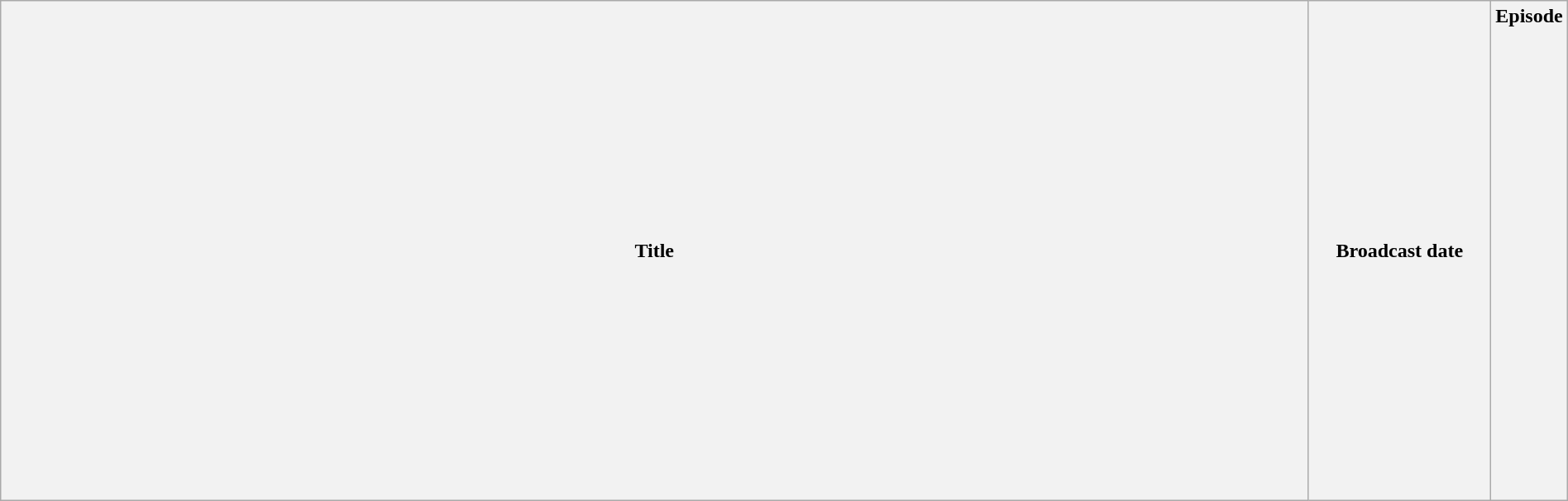<table class="wikitable plainrowheaders" style="width:100%; margin:auto;">
<tr>
<th>Title</th>
<th width="140">Broadcast date</th>
<th width="40">Episode<br><br><br><br><br><br><br><br><br><br><br><br><br><br><br><br><br><br><br><br><br>

<br>
</th>
</tr>
</table>
